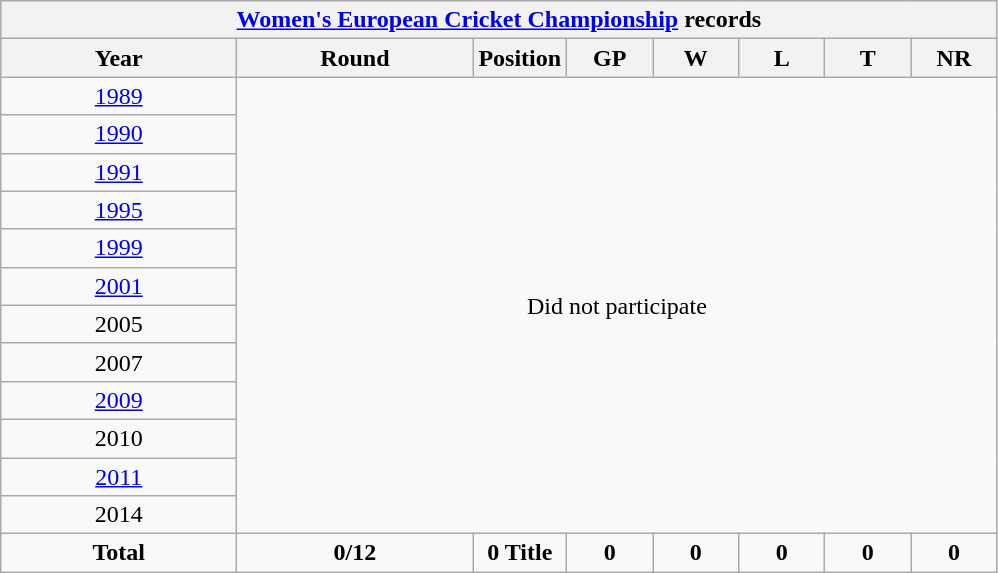<table class="wikitable" style="text-align: center; width=900px;">
<tr>
<th colspan=9><a href='#'>Women's European Cricket Championship</a> records</th>
</tr>
<tr>
<th width=150>Year</th>
<th width=150>Round</th>
<th width=50>Position</th>
<th width=50>GP</th>
<th width=50>W</th>
<th width=50>L</th>
<th width=50>T</th>
<th width=50>NR</th>
</tr>
<tr>
<td> <a href='#'>1989</a></td>
<td colspan=8 rowspan=12>Did not participate</td>
</tr>
<tr>
<td> <a href='#'>1990</a></td>
</tr>
<tr>
<td> <a href='#'>1991</a></td>
</tr>
<tr>
<td> <a href='#'>1995</a></td>
</tr>
<tr>
<td> <a href='#'>1999</a></td>
</tr>
<tr>
<td> <a href='#'>2001</a></td>
</tr>
<tr>
<td> 2005</td>
</tr>
<tr>
<td> 2007</td>
</tr>
<tr>
<td> <a href='#'>2009</a></td>
</tr>
<tr>
<td> 2010</td>
</tr>
<tr>
<td> <a href='#'>2011</a></td>
</tr>
<tr>
<td> 2014</td>
</tr>
<tr>
<td><strong>Total</strong></td>
<td><strong>0/12</strong></td>
<td><strong>0 Title</strong></td>
<td><strong>0</strong></td>
<td><strong>0</strong></td>
<td><strong>0</strong></td>
<td><strong>0</strong></td>
<td><strong>0</strong></td>
</tr>
</table>
